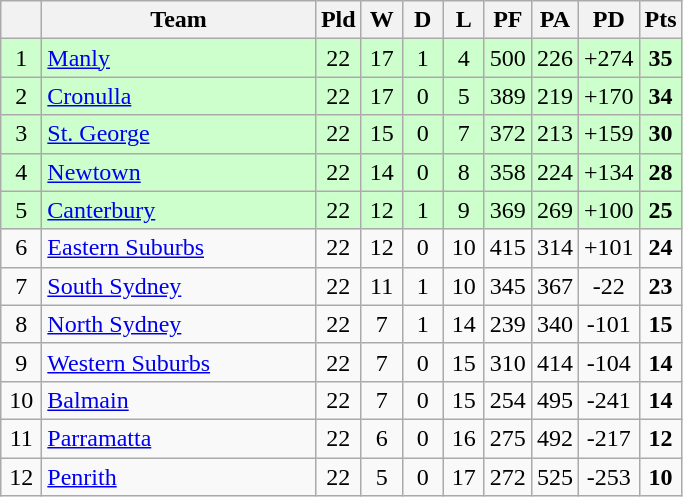<table class="wikitable" style="text-align:center;">
<tr>
<th style="width:20px;" abbr="Position"></th>
<th width=175>Team</th>
<th style="width:20px;" abbr="Played">Pld</th>
<th style="width:20px;" abbr="Won">W</th>
<th style="width:20px;" abbr="Drawn">D</th>
<th style="width:20px;" abbr="Lost">L</th>
<th style="width:20px;" abbr="Points for">PF</th>
<th style="width:20px;" abbr="Points against">PA</th>
<th style="width:20px;" abbr="Points difference">PD</th>
<th style="width:20px;" abbr="Points">Pts</th>
</tr>
<tr style="background:#cfc;">
<td>1</td>
<td style="text-align:left;"> <a href='#'>Manly</a></td>
<td>22</td>
<td>17</td>
<td>1</td>
<td>4</td>
<td>500</td>
<td>226</td>
<td>+274</td>
<td><strong>35</strong></td>
</tr>
<tr style="background:#cfc;">
<td>2</td>
<td style="text-align:left;"> <a href='#'>Cronulla</a></td>
<td>22</td>
<td>17</td>
<td>0</td>
<td>5</td>
<td>389</td>
<td>219</td>
<td>+170</td>
<td><strong>34</strong></td>
</tr>
<tr style="background:#cfc;">
<td>3</td>
<td style="text-align:left;"> <a href='#'>St. George</a></td>
<td>22</td>
<td>15</td>
<td>0</td>
<td>7</td>
<td>372</td>
<td>213</td>
<td>+159</td>
<td><strong>30</strong></td>
</tr>
<tr style="background:#cfc;">
<td>4</td>
<td style="text-align:left;"> <a href='#'>Newtown</a></td>
<td>22</td>
<td>14</td>
<td>0</td>
<td>8</td>
<td>358</td>
<td>224</td>
<td>+134</td>
<td><strong>28</strong></td>
</tr>
<tr style="background:#cfc;">
<td>5</td>
<td style="text-align:left;"> <a href='#'>Canterbury</a></td>
<td>22</td>
<td>12</td>
<td>1</td>
<td>9</td>
<td>369</td>
<td>269</td>
<td>+100</td>
<td><strong>25</strong></td>
</tr>
<tr>
<td>6</td>
<td style="text-align:left;"> <a href='#'>Eastern Suburbs</a></td>
<td>22</td>
<td>12</td>
<td>0</td>
<td>10</td>
<td>415</td>
<td>314</td>
<td>+101</td>
<td><strong>24</strong></td>
</tr>
<tr>
<td>7</td>
<td style="text-align:left;"> <a href='#'>South Sydney</a></td>
<td>22</td>
<td>11</td>
<td>1</td>
<td>10</td>
<td>345</td>
<td>367</td>
<td>-22</td>
<td><strong>23</strong></td>
</tr>
<tr>
<td>8</td>
<td style="text-align:left;"> <a href='#'>North Sydney</a></td>
<td>22</td>
<td>7</td>
<td>1</td>
<td>14</td>
<td>239</td>
<td>340</td>
<td>-101</td>
<td><strong>15</strong></td>
</tr>
<tr>
<td>9</td>
<td style="text-align:left;"> <a href='#'>Western Suburbs</a></td>
<td>22</td>
<td>7</td>
<td>0</td>
<td>15</td>
<td>310</td>
<td>414</td>
<td>-104</td>
<td><strong>14</strong></td>
</tr>
<tr>
<td>10</td>
<td style="text-align:left;"> <a href='#'>Balmain</a></td>
<td>22</td>
<td>7</td>
<td>0</td>
<td>15</td>
<td>254</td>
<td>495</td>
<td>-241</td>
<td><strong>14</strong></td>
</tr>
<tr>
<td>11</td>
<td style="text-align:left;"> <a href='#'>Parramatta</a></td>
<td>22</td>
<td>6</td>
<td>0</td>
<td>16</td>
<td>275</td>
<td>492</td>
<td>-217</td>
<td><strong>12</strong></td>
</tr>
<tr>
<td>12</td>
<td style="text-align:left;"> <a href='#'>Penrith</a></td>
<td>22</td>
<td>5</td>
<td>0</td>
<td>17</td>
<td>272</td>
<td>525</td>
<td>-253</td>
<td><strong>10</strong></td>
</tr>
</table>
